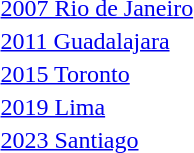<table>
<tr valign="top">
<td><a href='#'>2007 Rio de Janeiro</a><br></td>
<td></td>
<td></td>
<td></td>
</tr>
<tr valign="top">
<td><a href='#'>2011 Guadalajara</a><br></td>
<td></td>
<td></td>
<td></td>
</tr>
<tr valign="top">
<td><a href='#'>2015 Toronto</a><br></td>
<td></td>
<td></td>
<td></td>
</tr>
<tr valign="top">
<td><a href='#'>2019 Lima</a><br></td>
<td></td>
<td></td>
<td></td>
</tr>
<tr valign="top">
<td><a href='#'>2023 Santiago</a><br></td>
<td></td>
<td></td>
<td></td>
</tr>
</table>
